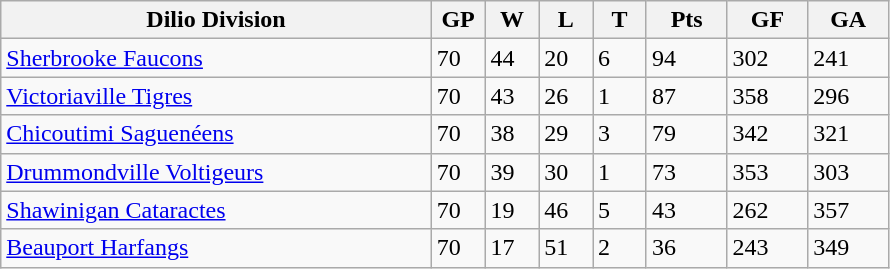<table class="wikitable">
<tr>
<th bgcolor="#DDDDFF" width="40%">Dilio Division</th>
<th bgcolor="#DDDDFF" width="5%">GP</th>
<th bgcolor="#DDDDFF" width="5%">W</th>
<th bgcolor="#DDDDFF" width="5%">L</th>
<th bgcolor="#DDDDFF" width="5%">T</th>
<th bgcolor="#DDDDFF" width="7.5%">Pts</th>
<th bgcolor="#DDDDFF" width="7.5%">GF</th>
<th bgcolor="#DDDDFF" width="7.5%">GA</th>
</tr>
<tr>
<td><a href='#'>Sherbrooke Faucons</a></td>
<td>70</td>
<td>44</td>
<td>20</td>
<td>6</td>
<td>94</td>
<td>302</td>
<td>241</td>
</tr>
<tr>
<td><a href='#'>Victoriaville Tigres</a></td>
<td>70</td>
<td>43</td>
<td>26</td>
<td>1</td>
<td>87</td>
<td>358</td>
<td>296</td>
</tr>
<tr>
<td><a href='#'>Chicoutimi Saguenéens</a></td>
<td>70</td>
<td>38</td>
<td>29</td>
<td>3</td>
<td>79</td>
<td>342</td>
<td>321</td>
</tr>
<tr>
<td><a href='#'>Drummondville Voltigeurs</a></td>
<td>70</td>
<td>39</td>
<td>30</td>
<td>1</td>
<td>73</td>
<td>353</td>
<td>303</td>
</tr>
<tr>
<td><a href='#'>Shawinigan Cataractes</a></td>
<td>70</td>
<td>19</td>
<td>46</td>
<td>5</td>
<td>43</td>
<td>262</td>
<td>357</td>
</tr>
<tr>
<td><a href='#'>Beauport Harfangs</a></td>
<td>70</td>
<td>17</td>
<td>51</td>
<td>2</td>
<td>36</td>
<td>243</td>
<td>349</td>
</tr>
</table>
